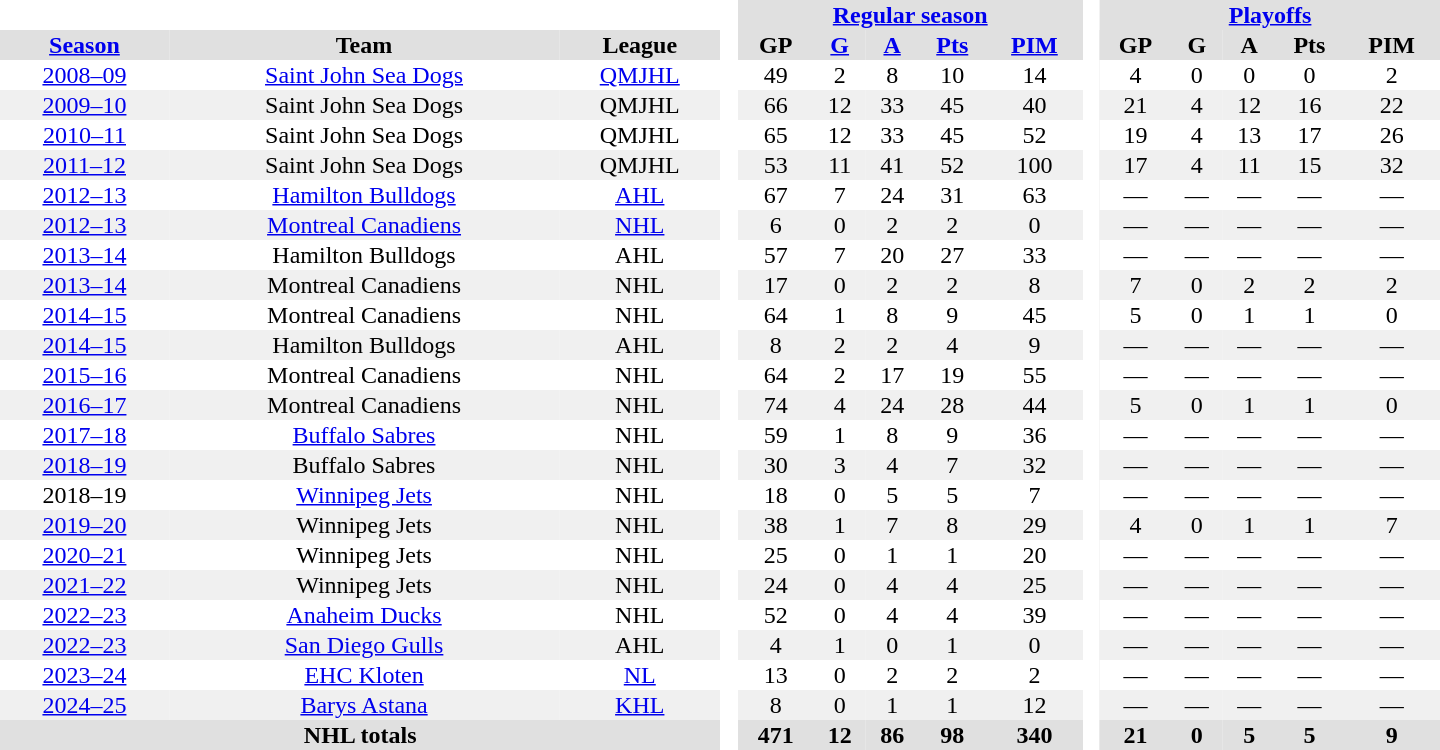<table border="0" cellpadding="1" cellspacing="0" style="text-align:center; width:60em;">
<tr style="background:#e0e0e0;">
<th colspan="3"  bgcolor="#ffffff"> </th>
<th rowspan="99" bgcolor="#ffffff"> </th>
<th colspan="5"><a href='#'>Regular season</a></th>
<th rowspan="99" bgcolor="#ffffff"> </th>
<th colspan="5"><a href='#'>Playoffs</a></th>
</tr>
<tr style="background:#e0e0e0;">
<th><a href='#'>Season</a></th>
<th>Team</th>
<th>League</th>
<th>GP</th>
<th><a href='#'>G</a></th>
<th><a href='#'>A</a></th>
<th><a href='#'>Pts</a></th>
<th><a href='#'>PIM</a></th>
<th>GP</th>
<th>G</th>
<th>A</th>
<th>Pts</th>
<th>PIM</th>
</tr>
<tr>
<td><a href='#'>2008–09</a></td>
<td><a href='#'>Saint John Sea Dogs</a></td>
<td><a href='#'>QMJHL</a></td>
<td>49</td>
<td>2</td>
<td>8</td>
<td>10</td>
<td>14</td>
<td>4</td>
<td>0</td>
<td>0</td>
<td>0</td>
<td>2</td>
</tr>
<tr bgcolor="#f0f0f0">
<td><a href='#'>2009–10</a></td>
<td>Saint John Sea Dogs</td>
<td>QMJHL</td>
<td>66</td>
<td>12</td>
<td>33</td>
<td>45</td>
<td>40</td>
<td>21</td>
<td>4</td>
<td>12</td>
<td>16</td>
<td>22</td>
</tr>
<tr>
<td><a href='#'>2010–11</a></td>
<td>Saint John Sea Dogs</td>
<td>QMJHL</td>
<td>65</td>
<td>12</td>
<td>33</td>
<td>45</td>
<td>52</td>
<td>19</td>
<td>4</td>
<td>13</td>
<td>17</td>
<td>26</td>
</tr>
<tr bgcolor="#f0f0f0">
<td><a href='#'>2011–12</a></td>
<td>Saint John Sea Dogs</td>
<td>QMJHL</td>
<td>53</td>
<td>11</td>
<td>41</td>
<td>52</td>
<td>100</td>
<td>17</td>
<td>4</td>
<td>11</td>
<td>15</td>
<td>32</td>
</tr>
<tr>
<td><a href='#'>2012–13</a></td>
<td><a href='#'>Hamilton Bulldogs</a></td>
<td><a href='#'>AHL</a></td>
<td>67</td>
<td>7</td>
<td>24</td>
<td>31</td>
<td>63</td>
<td>—</td>
<td>—</td>
<td>—</td>
<td>—</td>
<td>—</td>
</tr>
<tr bgcolor="#f0f0f0">
<td><a href='#'>2012–13</a></td>
<td><a href='#'>Montreal Canadiens</a></td>
<td><a href='#'>NHL</a></td>
<td>6</td>
<td>0</td>
<td>2</td>
<td>2</td>
<td>0</td>
<td>—</td>
<td>—</td>
<td>—</td>
<td>—</td>
<td>—</td>
</tr>
<tr>
<td><a href='#'>2013–14</a></td>
<td>Hamilton Bulldogs</td>
<td>AHL</td>
<td>57</td>
<td>7</td>
<td>20</td>
<td>27</td>
<td>33</td>
<td>—</td>
<td>—</td>
<td>—</td>
<td>—</td>
<td>—</td>
</tr>
<tr bgcolor="#f0f0f0">
<td><a href='#'>2013–14</a></td>
<td>Montreal Canadiens</td>
<td>NHL</td>
<td>17</td>
<td>0</td>
<td>2</td>
<td>2</td>
<td>8</td>
<td>7</td>
<td>0</td>
<td>2</td>
<td>2</td>
<td>2</td>
</tr>
<tr>
<td><a href='#'>2014–15</a></td>
<td>Montreal Canadiens</td>
<td>NHL</td>
<td>64</td>
<td>1</td>
<td>8</td>
<td>9</td>
<td>45</td>
<td>5</td>
<td>0</td>
<td>1</td>
<td>1</td>
<td>0</td>
</tr>
<tr bgcolor="#f0f0f0">
<td><a href='#'>2014–15</a></td>
<td>Hamilton Bulldogs</td>
<td>AHL</td>
<td>8</td>
<td>2</td>
<td>2</td>
<td>4</td>
<td>9</td>
<td>—</td>
<td>—</td>
<td>—</td>
<td>—</td>
<td>—</td>
</tr>
<tr>
<td><a href='#'>2015–16</a></td>
<td>Montreal Canadiens</td>
<td>NHL</td>
<td>64</td>
<td>2</td>
<td>17</td>
<td>19</td>
<td>55</td>
<td>—</td>
<td>—</td>
<td>—</td>
<td>—</td>
<td>—</td>
</tr>
<tr bgcolor="#f0f0f0">
<td><a href='#'>2016–17</a></td>
<td>Montreal Canadiens</td>
<td>NHL</td>
<td>74</td>
<td>4</td>
<td>24</td>
<td>28</td>
<td>44</td>
<td>5</td>
<td>0</td>
<td>1</td>
<td>1</td>
<td>0</td>
</tr>
<tr>
<td><a href='#'>2017–18</a></td>
<td><a href='#'>Buffalo Sabres</a></td>
<td>NHL</td>
<td>59</td>
<td>1</td>
<td>8</td>
<td>9</td>
<td>36</td>
<td>—</td>
<td>—</td>
<td>—</td>
<td>—</td>
<td>—</td>
</tr>
<tr bgcolor="#f0f0f0">
<td><a href='#'>2018–19</a></td>
<td>Buffalo Sabres</td>
<td>NHL</td>
<td>30</td>
<td>3</td>
<td>4</td>
<td>7</td>
<td>32</td>
<td>—</td>
<td>—</td>
<td>—</td>
<td>—</td>
<td>—</td>
</tr>
<tr>
<td>2018–19</td>
<td><a href='#'>Winnipeg Jets</a></td>
<td>NHL</td>
<td>18</td>
<td>0</td>
<td>5</td>
<td>5</td>
<td>7</td>
<td>—</td>
<td>—</td>
<td>—</td>
<td>—</td>
<td>—</td>
</tr>
<tr bgcolor="#f0f0f0">
<td><a href='#'>2019–20</a></td>
<td>Winnipeg Jets</td>
<td>NHL</td>
<td>38</td>
<td>1</td>
<td>7</td>
<td>8</td>
<td>29</td>
<td>4</td>
<td>0</td>
<td>1</td>
<td>1</td>
<td>7</td>
</tr>
<tr>
<td><a href='#'>2020–21</a></td>
<td>Winnipeg Jets</td>
<td>NHL</td>
<td>25</td>
<td>0</td>
<td>1</td>
<td>1</td>
<td>20</td>
<td>—</td>
<td>—</td>
<td>—</td>
<td>—</td>
<td>—</td>
</tr>
<tr bgcolor="#f0f0f0">
<td><a href='#'>2021–22</a></td>
<td>Winnipeg Jets</td>
<td>NHL</td>
<td>24</td>
<td>0</td>
<td>4</td>
<td>4</td>
<td>25</td>
<td>—</td>
<td>—</td>
<td>—</td>
<td>—</td>
<td>—</td>
</tr>
<tr>
<td><a href='#'>2022–23</a></td>
<td><a href='#'>Anaheim Ducks</a></td>
<td>NHL</td>
<td>52</td>
<td>0</td>
<td>4</td>
<td>4</td>
<td>39</td>
<td>—</td>
<td>—</td>
<td>—</td>
<td>—</td>
<td>—</td>
</tr>
<tr bgcolor="#f0f0f0">
<td><a href='#'>2022–23</a></td>
<td><a href='#'>San Diego Gulls</a></td>
<td>AHL</td>
<td>4</td>
<td>1</td>
<td>0</td>
<td>1</td>
<td>0</td>
<td>—</td>
<td>—</td>
<td>—</td>
<td>—</td>
<td>—</td>
</tr>
<tr>
<td><a href='#'>2023–24</a></td>
<td><a href='#'>EHC Kloten</a></td>
<td><a href='#'>NL</a></td>
<td>13</td>
<td>0</td>
<td>2</td>
<td>2</td>
<td>2</td>
<td>—</td>
<td>—</td>
<td>—</td>
<td>—</td>
<td>—</td>
</tr>
<tr bgcolor="#f0f0f0">
<td><a href='#'>2024–25</a></td>
<td><a href='#'>Barys Astana</a></td>
<td><a href='#'>KHL</a></td>
<td>8</td>
<td>0</td>
<td>1</td>
<td>1</td>
<td>12</td>
<td>—</td>
<td>—</td>
<td>—</td>
<td>—</td>
<td>—</td>
</tr>
<tr bgcolor="#e0e0e0">
<th colspan="3">NHL totals</th>
<th>471</th>
<th>12</th>
<th>86</th>
<th>98</th>
<th>340</th>
<th>21</th>
<th>0</th>
<th>5</th>
<th>5</th>
<th>9</th>
</tr>
</table>
